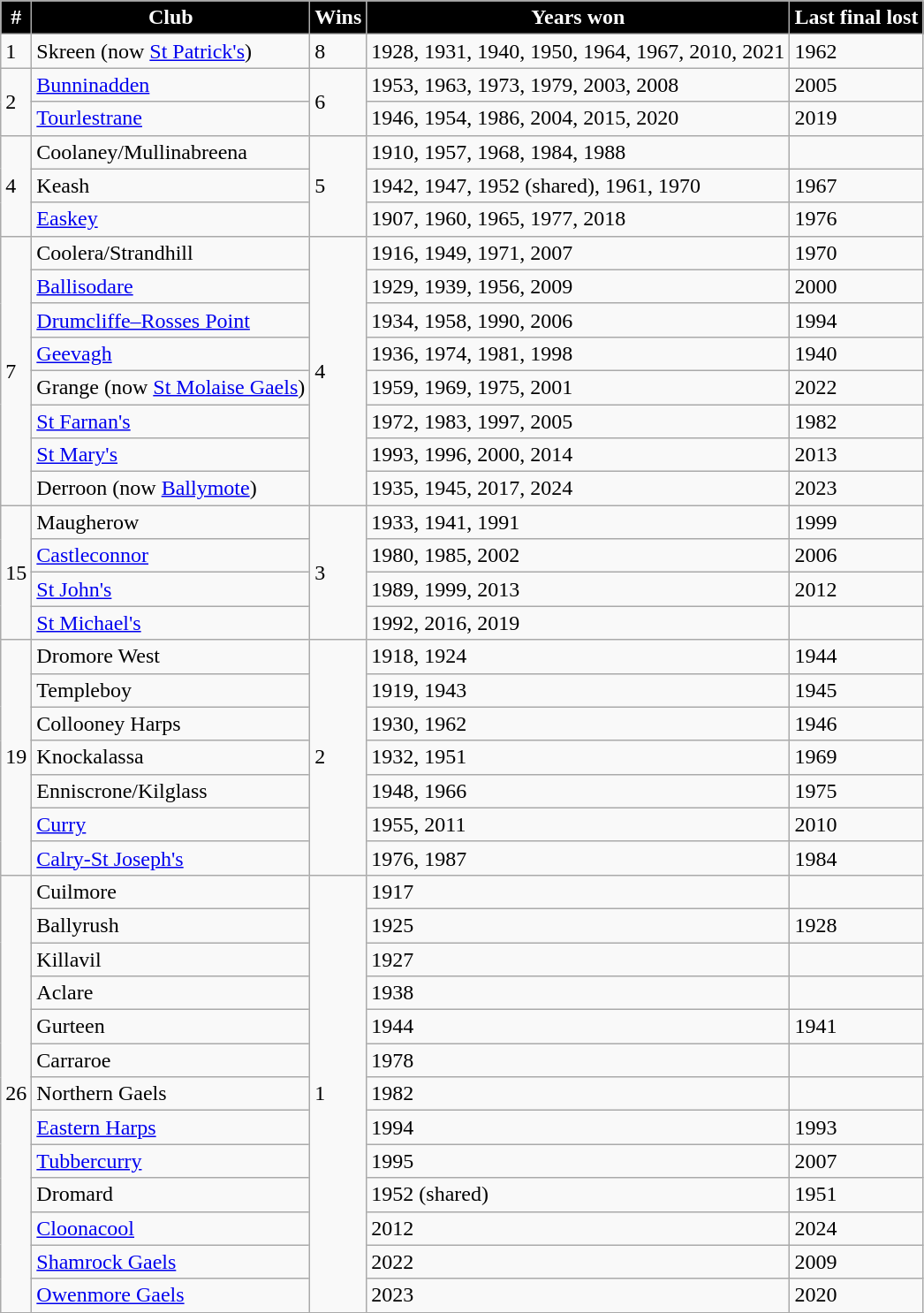<table class="wikitable">
<tr>
<th style="background:black;color:white">#</th>
<th style="background:black;color:white">Club</th>
<th style="background:black;color:white">Wins</th>
<th style="background:black;color:white">Years won</th>
<th style="background:black;color:white">Last final lost</th>
</tr>
<tr>
<td>1</td>
<td>Skreen (now <a href='#'>St Patrick's</a>)</td>
<td>8</td>
<td>1928, 1931, 1940, 1950, 1964, 1967, 2010, 2021</td>
<td>1962</td>
</tr>
<tr>
<td rowspan="2">2</td>
<td><a href='#'>Bunninadden</a></td>
<td rowspan="2">6</td>
<td>1953, 1963, 1973, 1979, 2003, 2008</td>
<td>2005</td>
</tr>
<tr>
<td><a href='#'>Tourlestrane</a></td>
<td>1946, 1954, 1986, 2004, 2015, 2020</td>
<td>2019</td>
</tr>
<tr>
<td rowspan="3">4</td>
<td>Coolaney/Mullinabreena</td>
<td rowspan="3">5</td>
<td>1910, 1957, 1968, 1984, 1988</td>
<td></td>
</tr>
<tr>
<td>Keash</td>
<td>1942, 1947, 1952 (shared), 1961, 1970</td>
<td>1967</td>
</tr>
<tr>
<td><a href='#'>Easkey</a></td>
<td>1907, 1960, 1965, 1977, 2018</td>
<td>1976</td>
</tr>
<tr>
<td rowspan="8">7</td>
<td>Coolera/Strandhill</td>
<td rowspan="8">4</td>
<td>1916, 1949, 1971, 2007</td>
<td>1970</td>
</tr>
<tr>
<td><a href='#'>Ballisodare</a></td>
<td>1929, 1939, 1956, 2009</td>
<td>2000</td>
</tr>
<tr>
<td><a href='#'>Drumcliffe–Rosses Point</a></td>
<td>1934, 1958, 1990, 2006</td>
<td>1994</td>
</tr>
<tr>
<td><a href='#'>Geevagh</a></td>
<td>1936, 1974, 1981, 1998</td>
<td>1940</td>
</tr>
<tr>
<td>Grange (now <a href='#'>St Molaise Gaels</a>)</td>
<td>1959, 1969, 1975, 2001</td>
<td>2022</td>
</tr>
<tr>
<td><a href='#'>St Farnan's</a></td>
<td>1972, 1983, 1997, 2005</td>
<td>1982</td>
</tr>
<tr>
<td><a href='#'>St Mary's</a></td>
<td>1993, 1996, 2000, 2014</td>
<td>2013</td>
</tr>
<tr>
<td>Derroon (now <a href='#'>Ballymote</a>)</td>
<td>1935, 1945, 2017, 2024</td>
<td>2023</td>
</tr>
<tr>
<td rowspan="4">15</td>
<td>Maugherow</td>
<td rowspan="4">3</td>
<td>1933, 1941, 1991</td>
<td>1999</td>
</tr>
<tr>
<td><a href='#'>Castleconnor</a></td>
<td>1980, 1985, 2002</td>
<td>2006</td>
</tr>
<tr>
<td><a href='#'>St John's</a></td>
<td>1989, 1999, 2013</td>
<td>2012</td>
</tr>
<tr>
<td><a href='#'>St Michael's</a></td>
<td>1992, 2016, 2019</td>
<td></td>
</tr>
<tr>
<td rowspan="7">19</td>
<td>Dromore West</td>
<td rowspan="7">2</td>
<td>1918, 1924</td>
<td>1944</td>
</tr>
<tr>
<td>Templeboy</td>
<td>1919, 1943</td>
<td>1945</td>
</tr>
<tr>
<td>Collooney Harps</td>
<td>1930, 1962</td>
<td>1946</td>
</tr>
<tr>
<td>Knockalassa</td>
<td>1932, 1951</td>
<td>1969</td>
</tr>
<tr>
<td>Enniscrone/Kilglass</td>
<td>1948, 1966</td>
<td>1975</td>
</tr>
<tr>
<td><a href='#'>Curry</a></td>
<td>1955, 2011</td>
<td>2010</td>
</tr>
<tr>
<td><a href='#'>Calry-St Joseph's</a></td>
<td>1976, 1987</td>
<td>1984</td>
</tr>
<tr>
<td rowspan="13">26</td>
<td>Cuilmore</td>
<td rowspan="13">1</td>
<td>1917</td>
<td></td>
</tr>
<tr>
<td>Ballyrush</td>
<td>1925</td>
<td>1928</td>
</tr>
<tr>
<td>Killavil</td>
<td>1927</td>
<td></td>
</tr>
<tr>
<td>Aclare</td>
<td>1938</td>
<td></td>
</tr>
<tr>
<td>Gurteen</td>
<td>1944</td>
<td>1941</td>
</tr>
<tr>
<td>Carraroe</td>
<td>1978</td>
<td></td>
</tr>
<tr>
<td>Northern Gaels</td>
<td>1982</td>
<td></td>
</tr>
<tr>
<td><a href='#'>Eastern Harps</a></td>
<td>1994</td>
<td>1993</td>
</tr>
<tr>
<td><a href='#'>Tubbercurry</a></td>
<td>1995</td>
<td>2007</td>
</tr>
<tr>
<td>Dromard</td>
<td>1952 (shared)</td>
<td>1951</td>
</tr>
<tr>
<td><a href='#'>Cloonacool</a></td>
<td>2012</td>
<td>2024</td>
</tr>
<tr>
<td><a href='#'>Shamrock Gaels</a></td>
<td>2022</td>
<td>2009</td>
</tr>
<tr>
<td><a href='#'>Owenmore Gaels</a></td>
<td>2023</td>
<td>2020</td>
</tr>
<tr>
</tr>
</table>
